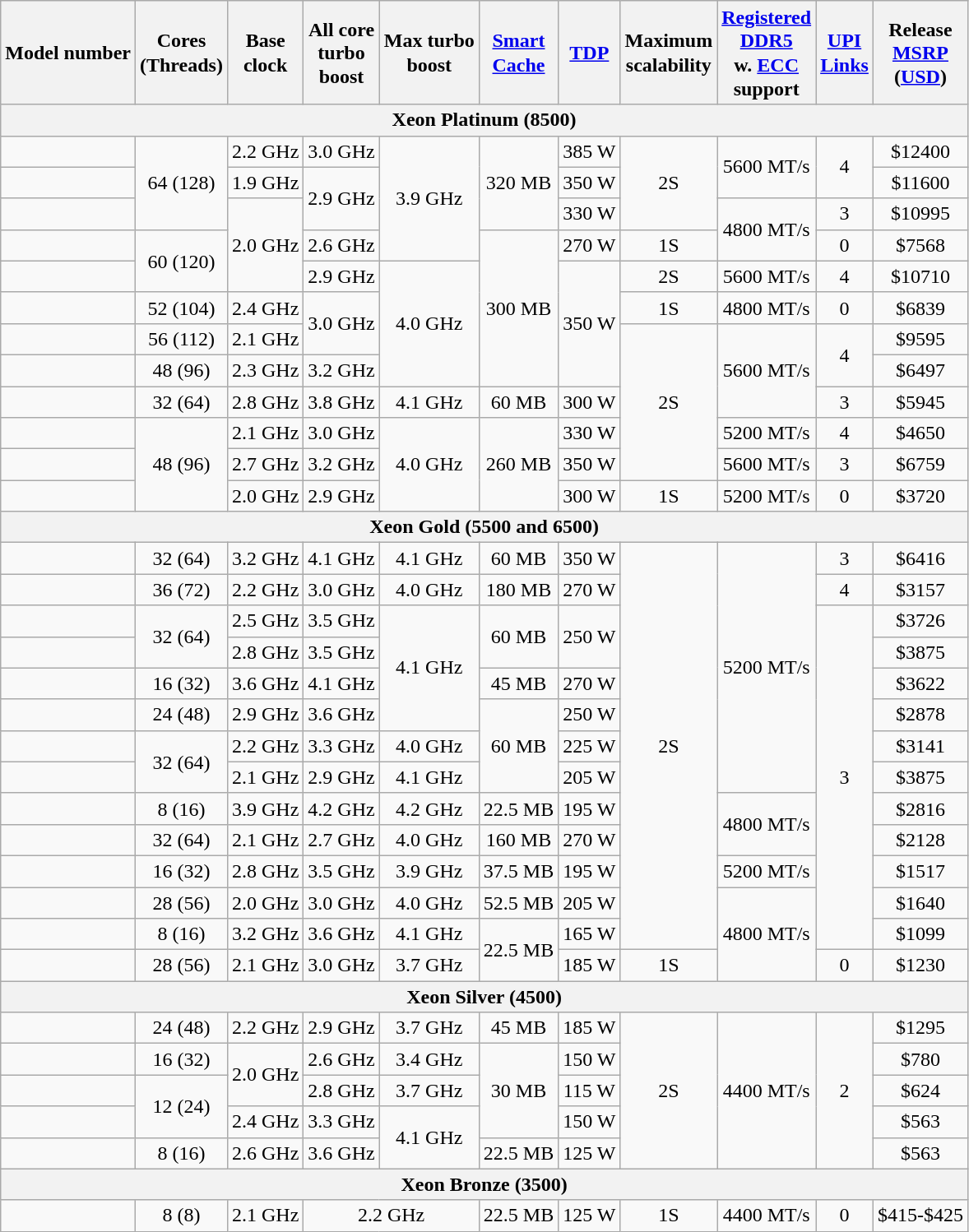<table class="wikitable sortable" style="font-size: 100%; text-align: center">
<tr style="line-height:120%">
<th>Model number</th>
<th>Cores<br>(Threads)</th>
<th>Base<br>clock</th>
<th>All core<br>turbo<br>boost</th>
<th>Max turbo<br>boost</th>
<th><a href='#'>Smart<br>Cache</a></th>
<th><a href='#'>TDP</a></th>
<th>Maximum<br>scalability</th>
<th><a href='#'>Registered</a><br><a href='#'>DDR5</a><br>w. <a href='#'>ECC</a><br>support</th>
<th><a href='#'>UPI<br>Links</a></th>
<th>Release<br><a href='#'>MSRP</a><br>(<a href='#'>USD</a>)</th>
</tr>
<tr>
<th colspan="11">Xeon Platinum (8500)</th>
</tr>
<tr>
<td></td>
<td rowspan="3">64 (128)</td>
<td>2.2 GHz</td>
<td>3.0 GHz</td>
<td rowspan="4">3.9 GHz</td>
<td rowspan="3">320 MB</td>
<td>385 W</td>
<td rowspan="3">2S</td>
<td rowspan="2">5600 MT/s</td>
<td rowspan="2">4</td>
<td>$12400</td>
</tr>
<tr>
<td></td>
<td>1.9 GHz</td>
<td rowspan="2">2.9 GHz</td>
<td>350 W</td>
<td>$11600</td>
</tr>
<tr>
<td></td>
<td rowspan="3">2.0 GHz</td>
<td>330 W</td>
<td rowspan="2">4800 MT/s</td>
<td>3</td>
<td>$10995</td>
</tr>
<tr>
<td></td>
<td rowspan="2">60 (120)</td>
<td>2.6 GHz</td>
<td rowspan="5">300 MB</td>
<td>270 W</td>
<td>1S</td>
<td>0</td>
<td>$7568</td>
</tr>
<tr>
<td></td>
<td>2.9 GHz</td>
<td rowspan="4">4.0 GHz</td>
<td rowspan="4">350 W</td>
<td>2S</td>
<td>5600 MT/s</td>
<td>4</td>
<td>$10710</td>
</tr>
<tr>
<td></td>
<td>52 (104)</td>
<td>2.4 GHz</td>
<td rowspan="2">3.0 GHz</td>
<td>1S</td>
<td>4800 MT/s</td>
<td>0</td>
<td>$6839</td>
</tr>
<tr>
<td></td>
<td>56 (112)</td>
<td>2.1 GHz</td>
<td rowspan="5">2S</td>
<td rowspan="3">5600 MT/s</td>
<td rowspan="2">4</td>
<td>$9595</td>
</tr>
<tr>
<td></td>
<td>48 (96)</td>
<td>2.3 GHz</td>
<td>3.2 GHz</td>
<td>$6497</td>
</tr>
<tr>
<td></td>
<td>32 (64)</td>
<td>2.8 GHz</td>
<td>3.8 GHz</td>
<td>4.1 GHz</td>
<td>60 MB</td>
<td>300 W</td>
<td>3</td>
<td>$5945</td>
</tr>
<tr>
<td></td>
<td rowspan="3">48 (96)</td>
<td>2.1 GHz</td>
<td>3.0 GHz</td>
<td rowspan="3">4.0 GHz</td>
<td rowspan="3">260 MB</td>
<td>330 W</td>
<td>5200 MT/s</td>
<td>4</td>
<td>$4650</td>
</tr>
<tr>
<td></td>
<td>2.7 GHz</td>
<td>3.2 GHz</td>
<td>350 W</td>
<td>5600 MT/s</td>
<td>3</td>
<td>$6759</td>
</tr>
<tr>
<td></td>
<td>2.0 GHz</td>
<td>2.9 GHz</td>
<td>300 W</td>
<td>1S</td>
<td>5200 MT/s</td>
<td>0</td>
<td>$3720</td>
</tr>
<tr>
<th colspan="11">Xeon Gold (5500 and 6500)</th>
</tr>
<tr>
<td></td>
<td>32 (64)</td>
<td>3.2 GHz</td>
<td>4.1 GHz</td>
<td>4.1 GHz</td>
<td>60 MB</td>
<td>350 W</td>
<td rowspan="13">2S</td>
<td rowspan="8">5200 MT/s</td>
<td>3</td>
<td>$6416</td>
</tr>
<tr>
<td></td>
<td>36 (72)</td>
<td>2.2 GHz</td>
<td>3.0 GHz</td>
<td>4.0 GHz</td>
<td>180 MB</td>
<td>270 W</td>
<td>4</td>
<td>$3157</td>
</tr>
<tr>
<td></td>
<td rowspan="2">32 (64)</td>
<td>2.5 GHz</td>
<td>3.5 GHz</td>
<td rowspan="4">4.1 GHz</td>
<td rowspan="2">60 MB</td>
<td rowspan="2">250 W</td>
<td rowspan="11">3</td>
<td>$3726</td>
</tr>
<tr>
<td></td>
<td>2.8 GHz</td>
<td>3.5 GHz</td>
<td>$3875</td>
</tr>
<tr>
<td></td>
<td>16 (32)</td>
<td>3.6 GHz</td>
<td>4.1 GHz</td>
<td>45 MB</td>
<td>270 W</td>
<td>$3622</td>
</tr>
<tr>
<td></td>
<td>24 (48)</td>
<td>2.9 GHz</td>
<td>3.6 GHz</td>
<td rowspan="3">60 MB</td>
<td>250 W</td>
<td>$2878</td>
</tr>
<tr>
<td></td>
<td rowspan="2">32 (64)</td>
<td>2.2 GHz</td>
<td>3.3 GHz</td>
<td>4.0 GHz</td>
<td>225 W</td>
<td>$3141</td>
</tr>
<tr>
<td></td>
<td>2.1 GHz</td>
<td>2.9 GHz</td>
<td>4.1 GHz</td>
<td>205 W</td>
<td>$3875</td>
</tr>
<tr>
<td></td>
<td>8 (16)</td>
<td>3.9 GHz</td>
<td>4.2 GHz</td>
<td>4.2 GHz</td>
<td>22.5 MB</td>
<td>195 W</td>
<td rowspan="2">4800 MT/s</td>
<td>$2816</td>
</tr>
<tr>
<td></td>
<td>32 (64)</td>
<td>2.1 GHz</td>
<td>2.7 GHz</td>
<td>4.0 GHz</td>
<td>160 MB</td>
<td>270 W</td>
<td>$2128</td>
</tr>
<tr>
<td></td>
<td>16 (32)</td>
<td>2.8 GHz</td>
<td>3.5 GHz</td>
<td>3.9 GHz</td>
<td>37.5 MB</td>
<td>195 W</td>
<td>5200 MT/s</td>
<td>$1517</td>
</tr>
<tr>
<td></td>
<td>28 (56)</td>
<td>2.0 GHz</td>
<td>3.0 GHz</td>
<td>4.0 GHz</td>
<td>52.5 MB</td>
<td>205 W</td>
<td rowspan="3">4800 MT/s</td>
<td>$1640</td>
</tr>
<tr>
<td></td>
<td>8 (16)</td>
<td>3.2 GHz</td>
<td>3.6 GHz</td>
<td>4.1 GHz</td>
<td rowspan="2">22.5 MB</td>
<td>165 W</td>
<td>$1099</td>
</tr>
<tr>
<td></td>
<td>28 (56)</td>
<td>2.1 GHz</td>
<td>3.0 GHz</td>
<td>3.7 GHz</td>
<td>185 W</td>
<td>1S</td>
<td>0</td>
<td>$1230</td>
</tr>
<tr>
<th colspan="11">Xeon Silver (4500)</th>
</tr>
<tr>
<td></td>
<td>24 (48)</td>
<td>2.2 GHz</td>
<td>2.9 GHz</td>
<td>3.7 GHz</td>
<td>45 MB</td>
<td>185 W</td>
<td rowspan="5">2S</td>
<td rowspan="5">4400 MT/s</td>
<td rowspan="5">2</td>
<td>$1295</td>
</tr>
<tr>
<td></td>
<td>16 (32)</td>
<td rowspan="2">2.0 GHz</td>
<td>2.6 GHz</td>
<td>3.4 GHz</td>
<td rowspan="3">30 MB</td>
<td>150 W</td>
<td>$780</td>
</tr>
<tr>
<td></td>
<td rowspan="2">12 (24)</td>
<td>2.8 GHz</td>
<td>3.7 GHz</td>
<td>115 W</td>
<td>$624</td>
</tr>
<tr>
<td></td>
<td>2.4 GHz</td>
<td>3.3 GHz</td>
<td rowspan="2">4.1 GHz</td>
<td>150 W</td>
<td>$563</td>
</tr>
<tr>
<td></td>
<td>8 (16)</td>
<td>2.6 GHz</td>
<td>3.6 GHz</td>
<td>22.5 MB</td>
<td>125 W</td>
<td>$563</td>
</tr>
<tr>
<th colspan="11">Xeon Bronze (3500)</th>
</tr>
<tr>
<td></td>
<td>8 (8)</td>
<td>2.1 GHz</td>
<td colspan="2">2.2 GHz</td>
<td>22.5 MB</td>
<td>125 W</td>
<td>1S</td>
<td>4400 MT/s</td>
<td>0</td>
<td>$415-$425</td>
</tr>
</table>
